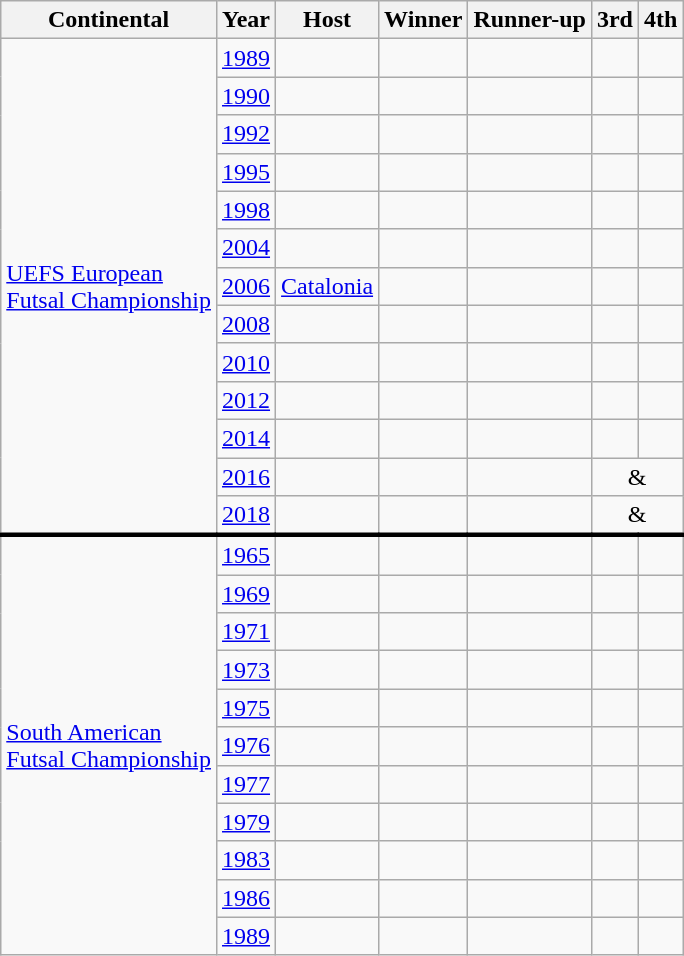<table class="wikitable">
<tr>
<th>Continental</th>
<th>Year</th>
<th>Host</th>
<th>Winner </th>
<th>Runner-up </th>
<th>3rd </th>
<th>4th</th>
</tr>
<tr>
<td rowspan=13><a href='#'>UEFS European<br>Futsal Championship</a></td>
<td><a href='#'>1989</a></td>
<td></td>
<td></td>
<td></td>
<td></td>
<td></td>
</tr>
<tr>
<td><a href='#'>1990</a></td>
<td></td>
<td></td>
<td></td>
<td></td>
<td></td>
</tr>
<tr>
<td><a href='#'>1992</a></td>
<td></td>
<td></td>
<td></td>
<td></td>
<td></td>
</tr>
<tr>
<td><a href='#'>1995</a></td>
<td></td>
<td></td>
<td></td>
<td></td>
<td></td>
</tr>
<tr>
<td><a href='#'>1998</a></td>
<td></td>
<td></td>
<td></td>
<td></td>
<td></td>
</tr>
<tr>
<td><a href='#'>2004</a></td>
<td></td>
<td></td>
<td></td>
<td></td>
<td></td>
</tr>
<tr>
<td><a href='#'>2006</a></td>
<td><a href='#'>Catalonia</a></td>
<td></td>
<td></td>
<td></td>
<td></td>
</tr>
<tr>
<td><a href='#'>2008</a></td>
<td></td>
<td></td>
<td></td>
<td></td>
<td></td>
</tr>
<tr>
<td><a href='#'>2010</a></td>
<td></td>
<td></td>
<td></td>
<td></td>
<td></td>
</tr>
<tr>
<td><a href='#'>2012</a></td>
<td></td>
<td></td>
<td></td>
<td></td>
<td></td>
</tr>
<tr>
<td><a href='#'>2014</a></td>
<td></td>
<td></td>
<td></td>
<td></td>
<td></td>
</tr>
<tr>
<td><a href='#'>2016</a></td>
<td></td>
<td></td>
<td></td>
<td colspan="2" style="text-align:center;"> & </td>
</tr>
<tr>
<td><a href='#'>2018</a></td>
<td></td>
<td></td>
<td></td>
<td colspan="2" style="text-align:center;"> & </td>
</tr>
<tr style="border-top:3px solid black;">
<td rowspan=12><a href='#'>South American<br>Futsal Championship</a></td>
<td><a href='#'>1965</a></td>
<td></td>
<td></td>
<td></td>
<td></td>
<td></td>
</tr>
<tr>
<td><a href='#'>1969</a></td>
<td></td>
<td></td>
<td></td>
<td></td>
<td></td>
</tr>
<tr>
<td><a href='#'>1971</a></td>
<td></td>
<td></td>
<td></td>
<td></td>
<td></td>
</tr>
<tr>
<td><a href='#'>1973</a></td>
<td></td>
<td></td>
<td></td>
<td></td>
<td></td>
</tr>
<tr>
<td><a href='#'>1975</a></td>
<td></td>
<td></td>
<td></td>
<td></td>
<td></td>
</tr>
<tr>
<td><a href='#'>1976</a></td>
<td></td>
<td></td>
<td></td>
<td></td>
<td></td>
</tr>
<tr>
<td><a href='#'>1977</a></td>
<td></td>
<td></td>
<td></td>
<td></td>
<td></td>
</tr>
<tr>
<td><a href='#'>1979</a></td>
<td></td>
<td></td>
<td></td>
<td></td>
<td></td>
</tr>
<tr>
<td><a href='#'>1983</a></td>
<td></td>
<td></td>
<td></td>
<td></td>
<td></td>
</tr>
<tr>
<td><a href='#'>1986</a></td>
<td></td>
<td></td>
<td></td>
<td></td>
<td></td>
</tr>
<tr>
<td><a href='#'>1989</a></td>
<td></td>
<td></td>
<td></td>
<td></td>
<td></td>
</tr>
</table>
